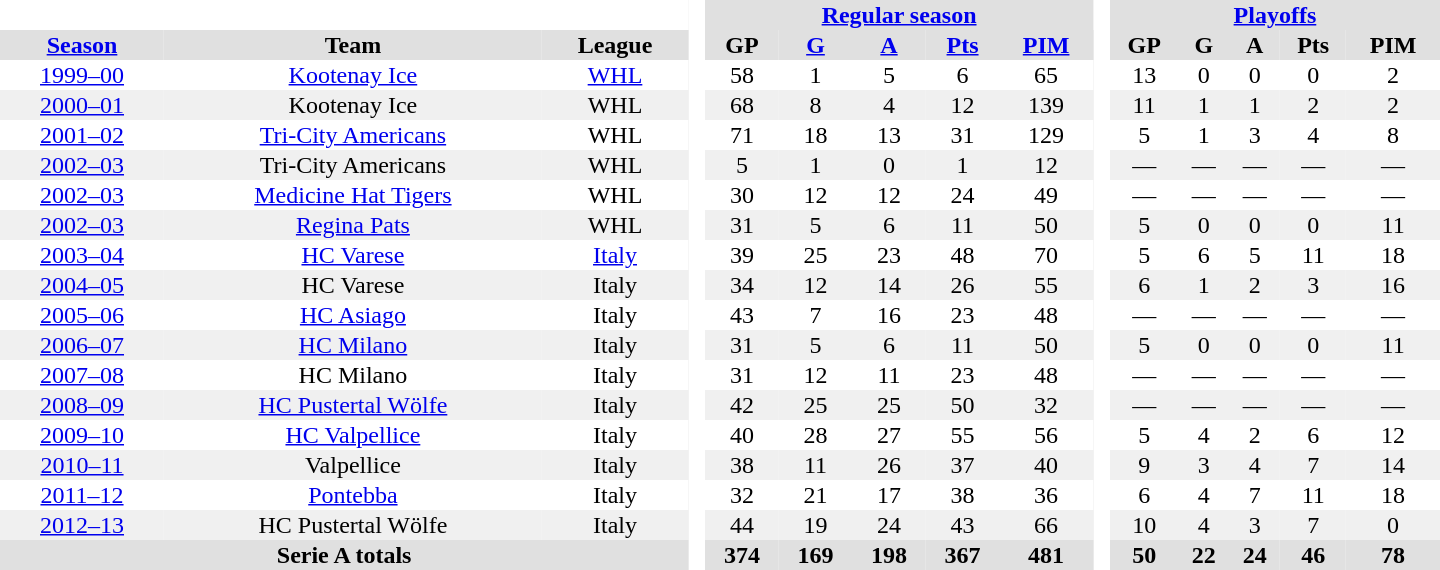<table border="0" cellpadding="1" cellspacing="0" style="text-align:center; width:60em">
<tr bgcolor="#e0e0e0">
<th colspan="3" bgcolor="#ffffff"> </th>
<th rowspan="99" bgcolor="#ffffff"> </th>
<th colspan="5"><a href='#'>Regular season</a></th>
<th rowspan="99" bgcolor="#ffffff"> </th>
<th colspan="5"><a href='#'>Playoffs</a></th>
</tr>
<tr bgcolor="#e0e0e0">
<th><a href='#'>Season</a></th>
<th>Team</th>
<th>League</th>
<th>GP</th>
<th><a href='#'>G</a></th>
<th><a href='#'>A</a></th>
<th><a href='#'>Pts</a></th>
<th><a href='#'>PIM</a></th>
<th>GP</th>
<th>G</th>
<th>A</th>
<th>Pts</th>
<th>PIM</th>
</tr>
<tr>
<td><a href='#'>1999–00</a></td>
<td><a href='#'>Kootenay Ice</a></td>
<td><a href='#'>WHL</a></td>
<td>58</td>
<td>1</td>
<td>5</td>
<td>6</td>
<td>65</td>
<td>13</td>
<td>0</td>
<td>0</td>
<td>0</td>
<td>2</td>
</tr>
<tr bgcolor="#f0f0f0">
<td><a href='#'>2000–01</a></td>
<td>Kootenay Ice</td>
<td>WHL</td>
<td>68</td>
<td>8</td>
<td>4</td>
<td>12</td>
<td>139</td>
<td>11</td>
<td>1</td>
<td>1</td>
<td>2</td>
<td>2</td>
</tr>
<tr>
<td><a href='#'>2001–02</a></td>
<td><a href='#'>Tri-City Americans</a></td>
<td>WHL</td>
<td>71</td>
<td>18</td>
<td>13</td>
<td>31</td>
<td>129</td>
<td>5</td>
<td>1</td>
<td>3</td>
<td>4</td>
<td>8</td>
</tr>
<tr bgcolor="#f0f0f0">
<td><a href='#'>2002–03</a></td>
<td>Tri-City Americans</td>
<td>WHL</td>
<td>5</td>
<td>1</td>
<td>0</td>
<td>1</td>
<td>12</td>
<td>—</td>
<td>—</td>
<td>—</td>
<td>—</td>
<td>—</td>
</tr>
<tr>
<td><a href='#'>2002–03</a></td>
<td><a href='#'>Medicine Hat Tigers</a></td>
<td>WHL</td>
<td>30</td>
<td>12</td>
<td>12</td>
<td>24</td>
<td>49</td>
<td>—</td>
<td>—</td>
<td>—</td>
<td>—</td>
<td>—</td>
</tr>
<tr bgcolor="#f0f0f0">
<td><a href='#'>2002–03</a></td>
<td><a href='#'>Regina Pats</a></td>
<td>WHL</td>
<td>31</td>
<td>5</td>
<td>6</td>
<td>11</td>
<td>50</td>
<td>5</td>
<td>0</td>
<td>0</td>
<td>0</td>
<td>11</td>
</tr>
<tr>
<td><a href='#'>2003–04</a></td>
<td><a href='#'>HC Varese</a></td>
<td><a href='#'>Italy</a></td>
<td>39</td>
<td>25</td>
<td>23</td>
<td>48</td>
<td>70</td>
<td>5</td>
<td>6</td>
<td>5</td>
<td>11</td>
<td>18</td>
</tr>
<tr bgcolor="#f0f0f0">
<td><a href='#'>2004–05</a></td>
<td>HC Varese</td>
<td>Italy</td>
<td>34</td>
<td>12</td>
<td>14</td>
<td>26</td>
<td>55</td>
<td>6</td>
<td>1</td>
<td>2</td>
<td>3</td>
<td>16</td>
</tr>
<tr>
<td><a href='#'>2005–06</a></td>
<td><a href='#'>HC Asiago</a></td>
<td>Italy</td>
<td>43</td>
<td>7</td>
<td>16</td>
<td>23</td>
<td>48</td>
<td>—</td>
<td>—</td>
<td>—</td>
<td>—</td>
<td>—</td>
</tr>
<tr bgcolor="#f0f0f0">
<td><a href='#'>2006–07</a></td>
<td><a href='#'>HC Milano</a></td>
<td>Italy</td>
<td>31</td>
<td>5</td>
<td>6</td>
<td>11</td>
<td>50</td>
<td>5</td>
<td>0</td>
<td>0</td>
<td>0</td>
<td>11</td>
</tr>
<tr>
<td><a href='#'>2007–08</a></td>
<td>HC Milano</td>
<td>Italy</td>
<td>31</td>
<td>12</td>
<td>11</td>
<td>23</td>
<td>48</td>
<td>—</td>
<td>—</td>
<td>—</td>
<td>—</td>
<td>—</td>
</tr>
<tr bgcolor="#f0f0f0">
<td><a href='#'>2008–09</a></td>
<td><a href='#'>HC Pustertal Wölfe</a></td>
<td>Italy</td>
<td>42</td>
<td>25</td>
<td>25</td>
<td>50</td>
<td>32</td>
<td>—</td>
<td>—</td>
<td>—</td>
<td>—</td>
<td>—</td>
</tr>
<tr>
<td><a href='#'>2009–10</a></td>
<td><a href='#'>HC Valpellice</a></td>
<td>Italy</td>
<td>40</td>
<td>28</td>
<td>27</td>
<td>55</td>
<td>56</td>
<td>5</td>
<td>4</td>
<td>2</td>
<td>6</td>
<td>12</td>
</tr>
<tr bgcolor="#f0f0f0">
<td><a href='#'>2010–11</a></td>
<td>Valpellice</td>
<td>Italy</td>
<td>38</td>
<td>11</td>
<td>26</td>
<td>37</td>
<td>40</td>
<td>9</td>
<td>3</td>
<td>4</td>
<td>7</td>
<td>14</td>
</tr>
<tr>
<td><a href='#'>2011–12</a></td>
<td><a href='#'>Pontebba</a></td>
<td>Italy</td>
<td>32</td>
<td>21</td>
<td>17</td>
<td>38</td>
<td>36</td>
<td>6</td>
<td>4</td>
<td>7</td>
<td>11</td>
<td>18</td>
</tr>
<tr bgcolor="#f0f0f0">
<td><a href='#'>2012–13</a></td>
<td>HC Pustertal Wölfe</td>
<td>Italy</td>
<td>44</td>
<td>19</td>
<td>24</td>
<td>43</td>
<td>66</td>
<td>10</td>
<td>4</td>
<td>3</td>
<td>7</td>
<td>0</td>
</tr>
<tr>
</tr>
<tr ALIGN="center" bgcolor="#e0e0e0">
<th colspan="3">Serie A totals</th>
<th ALIGN="center">374</th>
<th ALIGN="center">169</th>
<th ALIGN="center">198</th>
<th ALIGN="center">367</th>
<th ALIGN="center">481</th>
<th ALIGN="center">50</th>
<th ALIGN="center">22</th>
<th ALIGN="center">24</th>
<th ALIGN="center">46</th>
<th ALIGN="center">78</th>
</tr>
</table>
